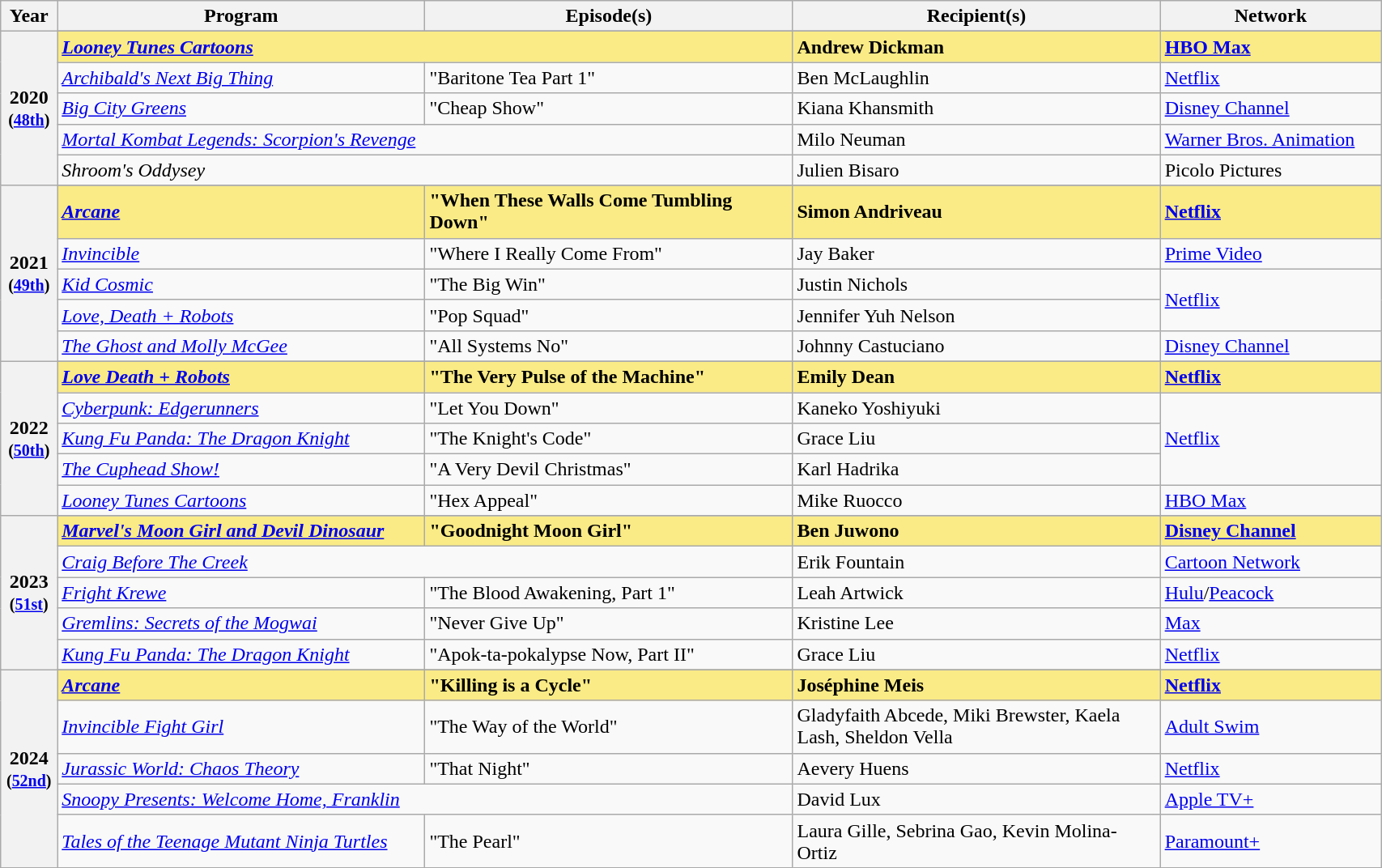<table class="wikitable" style="width:90%;">
<tr>
<th style="width:3%;">Year</th>
<th style="width:25%;">Program</th>
<th style="width:25%;">Episode(s)</th>
<th style="width:25%;">Recipient(s)</th>
<th style="width:15%;">Network</th>
</tr>
<tr>
<th rowspan="6" style="text-align:center;">2020 <br><small>(<a href='#'>48th</a>)</small><br></th>
</tr>
<tr style="background:#FAEB86;">
<td colspan="2"><strong><em><a href='#'>Looney Tunes Cartoons</a></em></strong></td>
<td><strong>Andrew Dickman</strong></td>
<td><strong><a href='#'>HBO Max</a></strong></td>
</tr>
<tr>
<td><em><a href='#'>Archibald's Next Big Thing</a></em></td>
<td>"Baritone Tea Part 1"</td>
<td>Ben McLaughlin</td>
<td><a href='#'>Netflix</a></td>
</tr>
<tr>
<td><em><a href='#'>Big City Greens</a></em></td>
<td>"Cheap Show"</td>
<td>Kiana Khansmith</td>
<td><a href='#'>Disney Channel</a></td>
</tr>
<tr>
<td colspan="2"><em><a href='#'>Mortal Kombat Legends: Scorpion's Revenge</a></em></td>
<td>Milo Neuman</td>
<td><a href='#'>Warner Bros. Animation</a></td>
</tr>
<tr>
<td colspan="2"><em>Shroom's Oddysey</em></td>
<td>Julien Bisaro</td>
<td>Picolo Pictures</td>
</tr>
<tr>
<th rowspan="6" style="text-align:center;">2021 <br><small>(<a href='#'>49th</a>)</small><br></th>
</tr>
<tr style="background:#FAEB86;">
<td><strong><em><a href='#'>Arcane</a></em></strong></td>
<td><strong>"When These Walls Come Tumbling Down"</strong></td>
<td><strong>Simon Andriveau</strong></td>
<td><strong><a href='#'>Netflix</a></strong></td>
</tr>
<tr>
<td><em><a href='#'>Invincible</a></em></td>
<td>"Where I Really Come From"</td>
<td>Jay Baker</td>
<td><a href='#'>Prime Video</a></td>
</tr>
<tr>
<td><em><a href='#'>Kid Cosmic</a></em></td>
<td>"The Big Win"</td>
<td>Justin Nichols</td>
<td rowspan="2"><a href='#'>Netflix</a></td>
</tr>
<tr>
<td><em><a href='#'>Love, Death + Robots</a></em></td>
<td>"Pop Squad"</td>
<td>Jennifer Yuh Nelson</td>
</tr>
<tr>
<td><em><a href='#'>The Ghost and Molly McGee</a></em></td>
<td>"All Systems No"</td>
<td>Johnny Castuciano</td>
<td><a href='#'>Disney Channel</a></td>
</tr>
<tr>
<th rowspan="6" style="text-align:center;">2022 <br><small>(<a href='#'>50th</a>)</small><br></th>
</tr>
<tr style="background:#FAEB86;">
<td><strong><em><a href='#'>Love Death + Robots</a></em></strong></td>
<td><strong>"The Very Pulse of the Machine"</strong></td>
<td><strong>Emily Dean</strong></td>
<td><strong><a href='#'>Netflix</a></strong></td>
</tr>
<tr>
<td><em><a href='#'>Cyberpunk: Edgerunners</a></em></td>
<td>"Let You Down"</td>
<td>Kaneko Yoshiyuki</td>
<td rowspan="3"><a href='#'>Netflix</a></td>
</tr>
<tr>
<td><em><a href='#'>Kung Fu Panda: The Dragon Knight</a></em></td>
<td>"The Knight's Code"</td>
<td>Grace Liu</td>
</tr>
<tr>
<td><em><a href='#'>The Cuphead Show!</a></em></td>
<td>"A Very Devil Christmas"</td>
<td>Karl Hadrika</td>
</tr>
<tr>
<td><em><a href='#'>Looney Tunes Cartoons</a></em></td>
<td>"Hex Appeal"</td>
<td>Mike Ruocco</td>
<td><a href='#'>HBO Max</a></td>
</tr>
<tr>
<th rowspan="6" style="text-align:center;">2023 <br><small>(<a href='#'>51st</a>)</small><br></th>
</tr>
<tr style="background:#FAEB86;">
<td><strong><em><a href='#'>Marvel's Moon Girl and Devil Dinosaur</a></em></strong></td>
<td><strong>"Goodnight Moon Girl"</strong></td>
<td><strong>Ben Juwono</strong></td>
<td><strong><a href='#'>Disney Channel</a></strong></td>
</tr>
<tr>
<td colspan="2"><em><a href='#'>Craig Before The Creek</a></em></td>
<td>Erik Fountain</td>
<td><a href='#'>Cartoon Network</a></td>
</tr>
<tr>
<td><em><a href='#'>Fright Krewe</a></em></td>
<td>"The Blood Awakening, Part 1"</td>
<td>Leah Artwick</td>
<td><a href='#'>Hulu</a>/<a href='#'>Peacock</a></td>
</tr>
<tr>
<td><em><a href='#'>Gremlins: Secrets of the Mogwai</a></em></td>
<td>"Never Give Up"</td>
<td>Kristine Lee</td>
<td><a href='#'>Max</a></td>
</tr>
<tr>
<td><em><a href='#'>Kung Fu Panda: The Dragon Knight</a></em></td>
<td>"Apok-ta-pokalypse Now, Part II"</td>
<td>Grace Liu</td>
<td><a href='#'>Netflix</a></td>
</tr>
<tr>
<th rowspan="6" style="text-align:center;">2024 <br><small>(<a href='#'>52nd</a>)</small><br></th>
</tr>
<tr style="background:#FAEB86;">
<td><strong><em><a href='#'>Arcane</a></em></strong></td>
<td><strong>"Killing is a Cycle"</strong></td>
<td><strong>Joséphine Meis</strong></td>
<td><strong><a href='#'>Netflix</a></strong></td>
</tr>
<tr>
<td><em><a href='#'>Invincible Fight Girl</a></em></td>
<td>"The Way of the World"</td>
<td>Gladyfaith Abcede, Miki Brewster, Kaela Lash, Sheldon Vella</td>
<td><a href='#'>Adult Swim</a></td>
</tr>
<tr>
<td><em><a href='#'>Jurassic World: Chaos Theory</a></em></td>
<td>"That Night"</td>
<td>Aevery Huens</td>
<td><a href='#'>Netflix</a></td>
</tr>
<tr>
<td colspan="2"><em><a href='#'>Snoopy Presents: Welcome Home, Franklin</a></em></td>
<td>David Lux</td>
<td><a href='#'>Apple TV+</a></td>
</tr>
<tr>
<td><em><a href='#'>Tales of the Teenage Mutant Ninja Turtles</a></em></td>
<td>"The Pearl"</td>
<td>Laura Gille, Sebrina Gao, Kevin Molina-Ortiz</td>
<td><a href='#'>Paramount+</a></td>
</tr>
</table>
